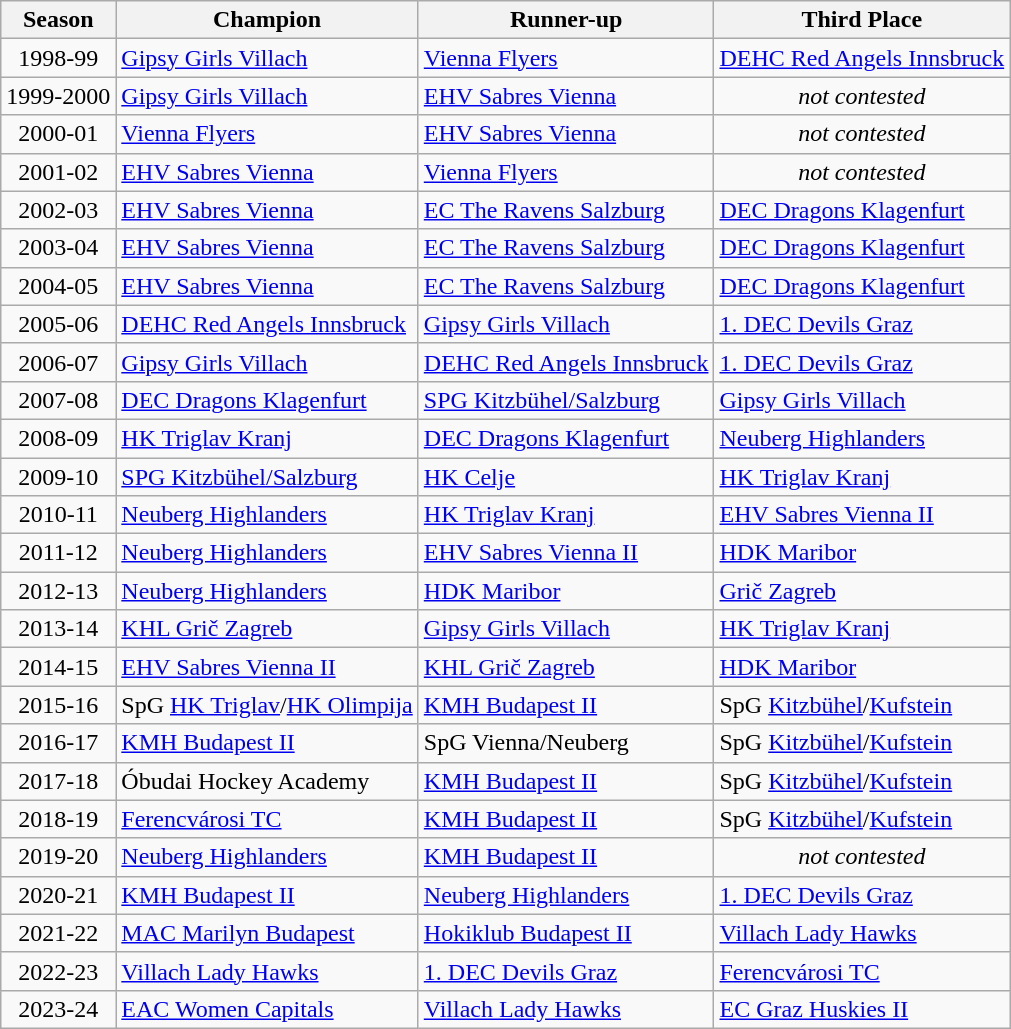<table class="wikitable sortable" style="text-align:left;">
<tr>
<th>Season</th>
<th> Champion</th>
<th> Runner-up</th>
<th> Third Place</th>
</tr>
<tr>
<td align="center">1998-99</td>
<td><a href='#'>Gipsy Girls Villach</a></td>
<td><a href='#'>Vienna Flyers</a></td>
<td><a href='#'>DEHC Red Angels Innsbruck</a></td>
</tr>
<tr>
<td align="center">1999-2000</td>
<td><a href='#'>Gipsy Girls Villach</a></td>
<td><a href='#'>EHV Sabres Vienna</a></td>
<td align="center"><em>not contested</em></td>
</tr>
<tr>
<td align="center">2000-01</td>
<td><a href='#'>Vienna Flyers</a></td>
<td><a href='#'>EHV Sabres Vienna</a></td>
<td align="center"><em>not contested</em></td>
</tr>
<tr>
<td align="center">2001-02</td>
<td><a href='#'>EHV Sabres Vienna</a></td>
<td><a href='#'>Vienna Flyers</a></td>
<td align="center"><em>not contested</em></td>
</tr>
<tr>
<td align="center">2002-03</td>
<td><a href='#'>EHV Sabres Vienna</a></td>
<td><a href='#'>EC The Ravens Salzburg</a></td>
<td><a href='#'>DEC Dragons Klagenfurt</a></td>
</tr>
<tr>
<td align="center">2003-04</td>
<td><a href='#'>EHV Sabres Vienna</a></td>
<td><a href='#'>EC The Ravens Salzburg</a></td>
<td><a href='#'>DEC Dragons Klagenfurt</a></td>
</tr>
<tr>
<td align="center">2004-05</td>
<td><a href='#'>EHV Sabres Vienna</a></td>
<td><a href='#'>EC The Ravens Salzburg</a></td>
<td><a href='#'>DEC Dragons Klagenfurt</a></td>
</tr>
<tr>
<td align="center">2005-06</td>
<td><a href='#'>DEHC Red Angels Innsbruck</a></td>
<td><a href='#'>Gipsy Girls Villach</a></td>
<td><a href='#'>1. DEC Devils Graz</a></td>
</tr>
<tr>
<td align="center">2006-07</td>
<td><a href='#'>Gipsy Girls Villach</a></td>
<td><a href='#'>DEHC Red Angels Innsbruck</a></td>
<td><a href='#'>1. DEC Devils Graz</a></td>
</tr>
<tr>
<td align="center">2007-08</td>
<td><a href='#'>DEC Dragons Klagenfurt</a></td>
<td><a href='#'>SPG Kitzbühel/Salzburg</a></td>
<td><a href='#'>Gipsy Girls Villach</a></td>
</tr>
<tr>
<td align="center">2008-09</td>
<td> <a href='#'>HK Triglav Kranj</a></td>
<td><a href='#'>DEC Dragons Klagenfurt</a></td>
<td><a href='#'>Neuberg Highlanders</a></td>
</tr>
<tr>
<td align="center">2009-10</td>
<td><a href='#'>SPG Kitzbühel/Salzburg</a></td>
<td> <a href='#'>HK Celje</a></td>
<td> <a href='#'>HK Triglav Kranj</a></td>
</tr>
<tr>
<td align="center">2010-11</td>
<td><a href='#'>Neuberg Highlanders</a></td>
<td> <a href='#'>HK Triglav Kranj</a></td>
<td><a href='#'>EHV Sabres Vienna II</a></td>
</tr>
<tr>
<td align="center">2011-12</td>
<td><a href='#'>Neuberg Highlanders</a></td>
<td><a href='#'>EHV Sabres Vienna II</a></td>
<td> <a href='#'>HDK Maribor</a></td>
</tr>
<tr>
<td align="center">2012-13</td>
<td><a href='#'>Neuberg Highlanders</a></td>
<td> <a href='#'>HDK Maribor</a></td>
<td> <a href='#'>Grič Zagreb</a></td>
</tr>
<tr>
<td align="center">2013-14</td>
<td> <a href='#'>KHL Grič Zagreb</a></td>
<td><a href='#'>Gipsy Girls Villach</a></td>
<td> <a href='#'>HK Triglav Kranj</a></td>
</tr>
<tr>
<td align="center">2014-15</td>
<td><a href='#'>EHV Sabres Vienna II</a></td>
<td> <a href='#'>KHL Grič Zagreb</a></td>
<td> <a href='#'>HDK Maribor</a></td>
</tr>
<tr>
<td align="center">2015-16</td>
<td> SpG <a href='#'>HK Triglav</a>/<a href='#'>HK Olimpija</a></td>
<td> <a href='#'>KMH Budapest II</a></td>
<td>SpG <a href='#'>Kitzbühel</a>/<a href='#'>Kufstein</a></td>
</tr>
<tr>
<td align="center">2016-17</td>
<td> <a href='#'>KMH Budapest II</a></td>
<td>SpG Vienna/Neuberg</td>
<td>SpG <a href='#'>Kitzbühel</a>/<a href='#'>Kufstein</a></td>
</tr>
<tr>
<td align="center">2017-18</td>
<td> Óbudai Hockey Academy</td>
<td> <a href='#'>KMH Budapest II</a></td>
<td>SpG <a href='#'>Kitzbühel</a>/<a href='#'>Kufstein</a></td>
</tr>
<tr>
<td align="center">2018-19</td>
<td> <a href='#'>Ferencvárosi TC</a></td>
<td> <a href='#'>KMH Budapest II</a></td>
<td>SpG <a href='#'>Kitzbühel</a>/<a href='#'>Kufstein</a></td>
</tr>
<tr>
<td align="center">2019-20</td>
<td><a href='#'>Neuberg Highlanders</a></td>
<td> <a href='#'>KMH Budapest II</a></td>
<td align="center"><em>not contested</em></td>
</tr>
<tr>
<td align="center">2020-21</td>
<td> <a href='#'>KMH Budapest II</a></td>
<td><a href='#'>Neuberg Highlanders</a></td>
<td><a href='#'>1. DEC Devils Graz</a></td>
</tr>
<tr>
<td align=center>2021-22</td>
<td> <a href='#'>MAC Marilyn Budapest</a></td>
<td> <a href='#'>Hokiklub Budapest II</a></td>
<td><a href='#'>Villach Lady Hawks</a></td>
</tr>
<tr>
<td align=center>2022-23</td>
<td><a href='#'>Villach Lady Hawks</a></td>
<td><a href='#'>1. DEC Devils Graz</a></td>
<td> <a href='#'>Ferencvárosi TC</a></td>
</tr>
<tr>
<td align=center>2023-24</td>
<td><a href='#'>EAC Women Capitals</a></td>
<td><a href='#'>Villach Lady Hawks</a></td>
<td><a href='#'>EC Graz Huskies II</a></td>
</tr>
</table>
